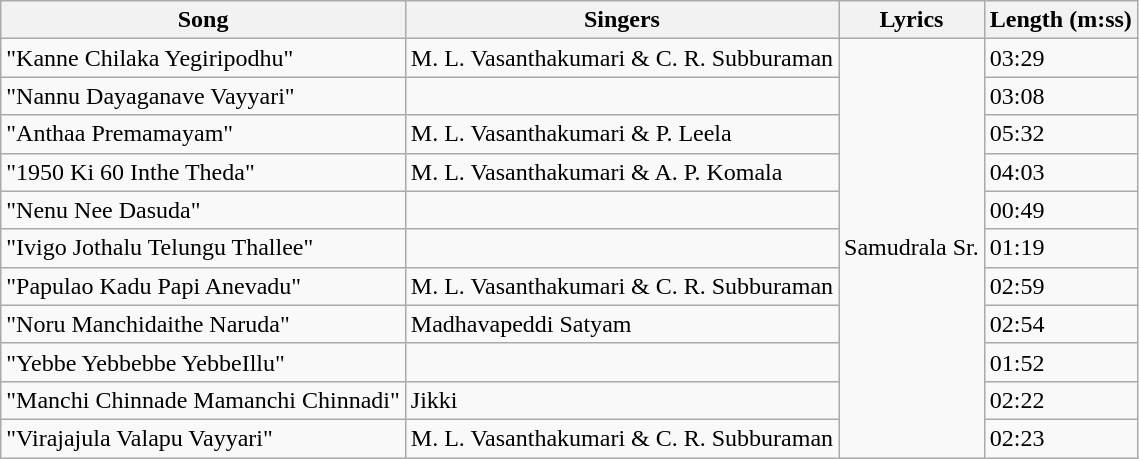<table class="wikitable">
<tr>
<th>Song</th>
<th>Singers</th>
<th>Lyrics</th>
<th>Length (m:ss)</th>
</tr>
<tr>
<td>"Kanne Chilaka Yegiripodhu"</td>
<td>M. L. Vasanthakumari &  C. R. Subburaman</td>
<td rowspan=11>Samudrala Sr.</td>
<td>03:29</td>
</tr>
<tr>
<td>"Nannu Dayaganave Vayyari"</td>
<td></td>
<td>03:08</td>
</tr>
<tr>
<td>"Anthaa Premamayam"</td>
<td>M. L. Vasanthakumari & P. Leela</td>
<td>05:32</td>
</tr>
<tr>
<td>"1950 Ki 60 Inthe Theda"</td>
<td>M. L. Vasanthakumari & A. P. Komala</td>
<td>04:03</td>
</tr>
<tr>
<td>"Nenu Nee Dasuda"</td>
<td></td>
<td>00:49</td>
</tr>
<tr>
<td>"Ivigo Jothalu Telungu Thallee"</td>
<td></td>
<td>01:19</td>
</tr>
<tr>
<td>"Papulao Kadu Papi Anevadu"</td>
<td>M. L. Vasanthakumari & C. R. Subburaman</td>
<td>02:59</td>
</tr>
<tr>
<td>"Noru Manchidaithe Naruda"</td>
<td>Madhavapeddi Satyam</td>
<td>02:54</td>
</tr>
<tr>
<td>"Yebbe Yebbebbe YebbeIllu"</td>
<td></td>
<td>01:52</td>
</tr>
<tr>
<td>"Manchi Chinnade Mamanchi Chinnadi"</td>
<td>Jikki</td>
<td>02:22</td>
</tr>
<tr>
<td>"Virajajula Valapu Vayyari"</td>
<td>M. L. Vasanthakumari & C. R. Subburaman</td>
<td>02:23</td>
</tr>
</table>
